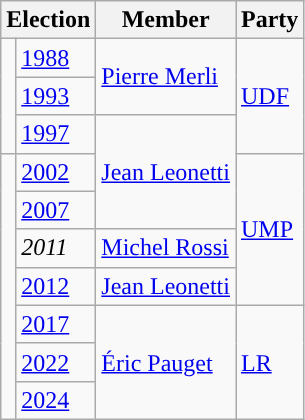<table class="wikitable">
<tr>
<th colspan="2">Election</th>
<th>Member</th>
<th>Party</th>
</tr>
<tr>
<td rowspan="3" style="background-color: "></td>
<td><a href='#'>1988</a></td>
<td rowspan="2"><a href='#'>Pierre Merli</a></td>
<td rowspan="3"><a href='#'>UDF</a></td>
</tr>
<tr>
<td><a href='#'>1993</a></td>
</tr>
<tr>
<td><a href='#'>1997</a></td>
<td rowspan="3"><a href='#'>Jean Leonetti</a></td>
</tr>
<tr>
<td rowspan="7" style="background-color: "></td>
<td><a href='#'>2002</a></td>
<td rowspan="4"><a href='#'>UMP</a></td>
</tr>
<tr>
<td><a href='#'>2007</a></td>
</tr>
<tr>
<td><em>2011</em></td>
<td><a href='#'>Michel Rossi</a></td>
</tr>
<tr>
<td><a href='#'>2012</a></td>
<td><a href='#'>Jean Leonetti</a></td>
</tr>
<tr>
<td><a href='#'>2017</a></td>
<td rowspan="3"><a href='#'>Éric Pauget</a></td>
<td rowspan="3"><a href='#'>LR</a></td>
</tr>
<tr>
<td><a href='#'>2022</a></td>
</tr>
<tr>
<td><a href='#'>2024</a></td>
</tr>
</table>
